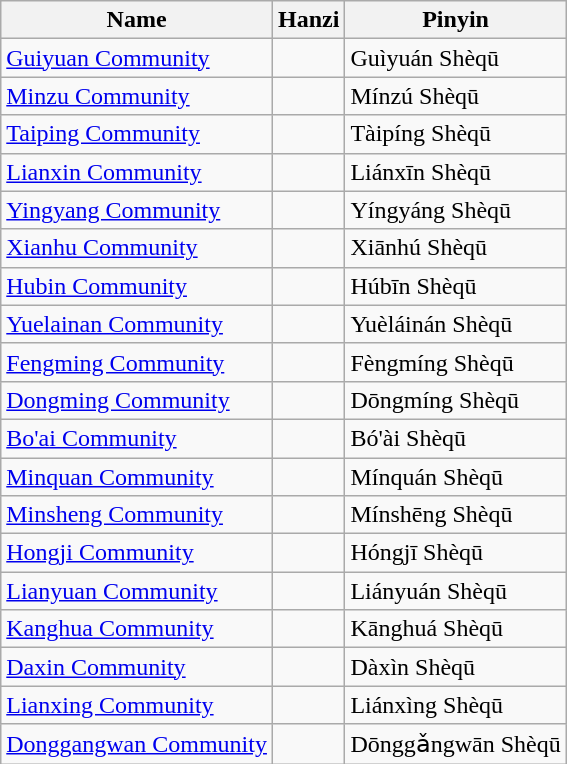<table class="wikitable">
<tr>
<th>Name</th>
<th Chinese languages>Hanzi</th>
<th>Pinyin</th>
</tr>
<tr>
<td><a href='#'>Guiyuan Community</a></td>
<td></td>
<td>Guìyuán Shèqū</td>
</tr>
<tr>
<td><a href='#'>Minzu Community</a></td>
<td></td>
<td>Mínzú Shèqū</td>
</tr>
<tr>
<td><a href='#'>Taiping Community</a></td>
<td></td>
<td>Tàipíng Shèqū</td>
</tr>
<tr>
<td><a href='#'>Lianxin Community</a></td>
<td></td>
<td>Liánxīn Shèqū</td>
</tr>
<tr>
<td><a href='#'>Yingyang Community</a></td>
<td></td>
<td>Yíngyáng Shèqū</td>
</tr>
<tr>
<td><a href='#'>Xianhu Community</a></td>
<td></td>
<td>Xiānhú Shèqū</td>
</tr>
<tr>
<td><a href='#'>Hubin Community</a></td>
<td></td>
<td>Húbīn Shèqū</td>
</tr>
<tr>
<td><a href='#'>Yuelainan Community</a></td>
<td></td>
<td>Yuèláinán Shèqū</td>
</tr>
<tr>
<td><a href='#'>Fengming Community</a></td>
<td></td>
<td>Fèngmíng Shèqū</td>
</tr>
<tr>
<td><a href='#'>Dongming Community</a></td>
<td></td>
<td>Dōngmíng Shèqū</td>
</tr>
<tr>
<td><a href='#'>Bo'ai Community</a></td>
<td></td>
<td>Bó'ài Shèqū</td>
</tr>
<tr>
<td><a href='#'>Minquan Community</a></td>
<td></td>
<td>Mínquán Shèqū</td>
</tr>
<tr>
<td><a href='#'>Minsheng Community</a></td>
<td></td>
<td>Mínshēng Shèqū</td>
</tr>
<tr>
<td><a href='#'>Hongji Community</a></td>
<td></td>
<td>Hóngjī Shèqū</td>
</tr>
<tr>
<td><a href='#'>Lianyuan Community</a></td>
<td></td>
<td>Liányuán Shèqū</td>
</tr>
<tr>
<td><a href='#'>Kanghua Community</a></td>
<td></td>
<td>Kānghuá Shèqū</td>
</tr>
<tr>
<td><a href='#'>Daxin Community</a></td>
<td></td>
<td>Dàxìn Shèqū</td>
</tr>
<tr>
<td><a href='#'>Lianxing Community</a></td>
<td></td>
<td>Liánxìng Shèqū</td>
</tr>
<tr>
<td><a href='#'>Donggangwan Community</a></td>
<td></td>
<td>Dōnggǎngwān Shèqū</td>
</tr>
</table>
